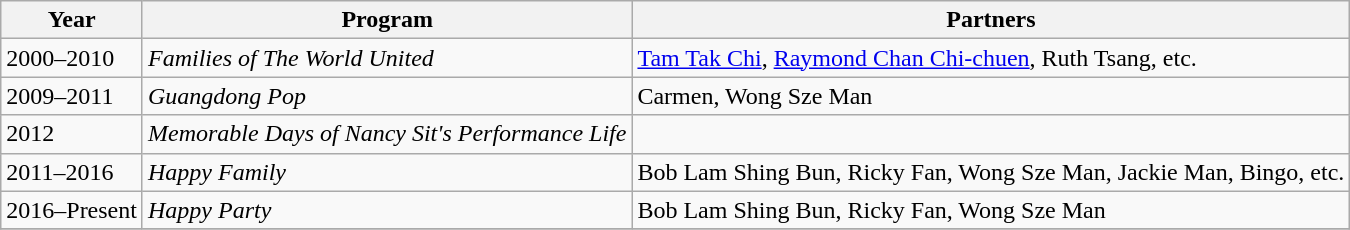<table class="wikitable">
<tr>
<th>Year</th>
<th>Program</th>
<th>Partners</th>
</tr>
<tr>
<td>2000–2010</td>
<td><em>Families of The World United</em></td>
<td><a href='#'>Tam Tak Chi</a>, <a href='#'>Raymond Chan Chi-chuen</a>, Ruth Tsang, etc.</td>
</tr>
<tr>
<td>2009–2011</td>
<td><em>Guangdong Pop</em></td>
<td>Carmen, Wong Sze Man</td>
</tr>
<tr>
<td>2012</td>
<td><em>Memorable Days of Nancy Sit's Performance Life</em></td>
<td></td>
</tr>
<tr>
<td>2011–2016</td>
<td><em>Happy Family</em></td>
<td>Bob Lam Shing Bun, Ricky Fan, Wong Sze Man, Jackie Man, Bingo, etc.</td>
</tr>
<tr>
<td>2016–Present</td>
<td><em>Happy Party</em></td>
<td>Bob Lam Shing Bun, Ricky Fan, Wong Sze Man</td>
</tr>
<tr>
</tr>
</table>
